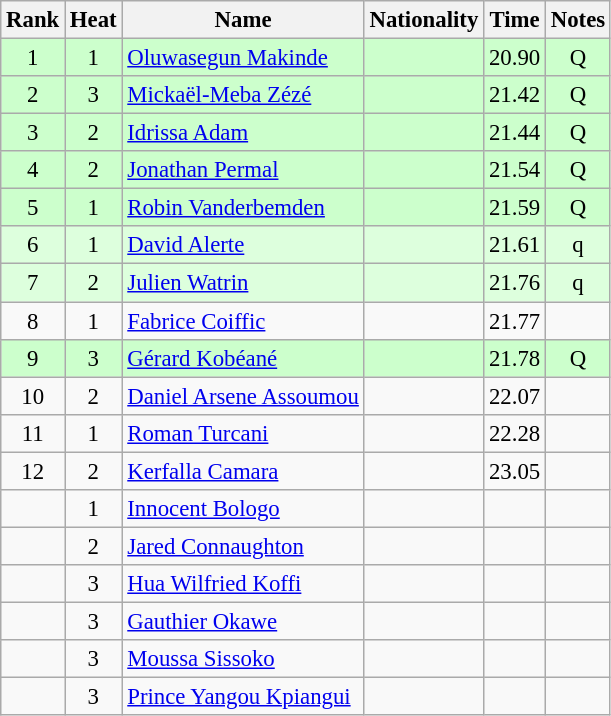<table class="wikitable sortable" style="text-align:center; font-size:95%">
<tr>
<th>Rank</th>
<th>Heat</th>
<th>Name</th>
<th>Nationality</th>
<th>Time</th>
<th>Notes</th>
</tr>
<tr bgcolor=ccffcc>
<td>1</td>
<td>1</td>
<td align=left><a href='#'>Oluwasegun Makinde</a></td>
<td align=left></td>
<td>20.90</td>
<td>Q</td>
</tr>
<tr bgcolor=ccffcc>
<td>2</td>
<td>3</td>
<td align=left><a href='#'>Mickaël-Meba Zézé</a></td>
<td align=left></td>
<td>21.42</td>
<td>Q</td>
</tr>
<tr bgcolor=ccffcc>
<td>3</td>
<td>2</td>
<td align=left><a href='#'>Idrissa Adam</a></td>
<td align=left></td>
<td>21.44</td>
<td>Q</td>
</tr>
<tr bgcolor=ccffcc>
<td>4</td>
<td>2</td>
<td align=left><a href='#'>Jonathan Permal</a></td>
<td align=left></td>
<td>21.54</td>
<td>Q</td>
</tr>
<tr bgcolor=ccffcc>
<td>5</td>
<td>1</td>
<td align=left><a href='#'>Robin Vanderbemden</a></td>
<td align=left></td>
<td>21.59</td>
<td>Q</td>
</tr>
<tr bgcolor=ddffdd>
<td>6</td>
<td>1</td>
<td align=left><a href='#'>David Alerte</a></td>
<td align=left></td>
<td>21.61</td>
<td>q</td>
</tr>
<tr bgcolor=ddffdd>
<td>7</td>
<td>2</td>
<td align=left><a href='#'>Julien Watrin</a></td>
<td align=left></td>
<td>21.76</td>
<td>q</td>
</tr>
<tr>
<td>8</td>
<td>1</td>
<td align=left><a href='#'>Fabrice Coiffic</a></td>
<td align=left></td>
<td>21.77</td>
<td></td>
</tr>
<tr bgcolor=ccffcc>
<td>9</td>
<td>3</td>
<td align=left><a href='#'>Gérard Kobéané</a></td>
<td align=left></td>
<td>21.78</td>
<td>Q</td>
</tr>
<tr>
<td>10</td>
<td>2</td>
<td align=left><a href='#'>Daniel Arsene Assoumou</a></td>
<td align=left></td>
<td>22.07</td>
<td></td>
</tr>
<tr>
<td>11</td>
<td>1</td>
<td align=left><a href='#'>Roman Turcani</a></td>
<td align=left></td>
<td>22.28</td>
<td></td>
</tr>
<tr>
<td>12</td>
<td>2</td>
<td align=left><a href='#'>Kerfalla Camara</a></td>
<td align=left></td>
<td>23.05</td>
<td></td>
</tr>
<tr>
<td></td>
<td>1</td>
<td align=left><a href='#'>Innocent Bologo</a></td>
<td align=left></td>
<td></td>
<td></td>
</tr>
<tr>
<td></td>
<td>2</td>
<td align=left><a href='#'>Jared Connaughton</a></td>
<td align=left></td>
<td></td>
<td></td>
</tr>
<tr>
<td></td>
<td>3</td>
<td align=left><a href='#'>Hua Wilfried Koffi</a></td>
<td align=left></td>
<td></td>
<td></td>
</tr>
<tr>
<td></td>
<td>3</td>
<td align=left><a href='#'>Gauthier Okawe</a></td>
<td align=left></td>
<td></td>
<td></td>
</tr>
<tr>
<td></td>
<td>3</td>
<td align=left><a href='#'>Moussa Sissoko</a></td>
<td align=left></td>
<td></td>
<td></td>
</tr>
<tr>
<td></td>
<td>3</td>
<td align=left><a href='#'>Prince Yangou Kpiangui</a></td>
<td align=left></td>
<td></td>
<td></td>
</tr>
</table>
